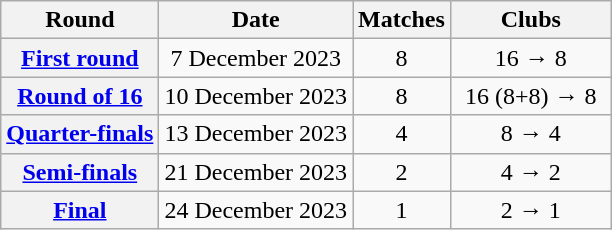<table class="wikitable" style="text-align: center">
<tr>
<th>Round</th>
<th>Date</th>
<th>Matches</th>
<th style="width:100px;">Clubs</th>
</tr>
<tr>
<th><a href='#'>First round</a></th>
<td>7 December 2023</td>
<td>8</td>
<td>16 → 8</td>
</tr>
<tr>
<th><a href='#'>Round of 16</a></th>
<td>10 December 2023</td>
<td>8</td>
<td>16 (8+8) → 8</td>
</tr>
<tr>
<th><a href='#'>Quarter-finals</a></th>
<td>13 December 2023</td>
<td>4</td>
<td>8 → 4</td>
</tr>
<tr>
<th><a href='#'>Semi-finals</a></th>
<td>21 December 2023</td>
<td>2</td>
<td>4 → 2</td>
</tr>
<tr>
<th><a href='#'>Final</a></th>
<td>24 December 2023</td>
<td>1</td>
<td>2 → 1</td>
</tr>
</table>
